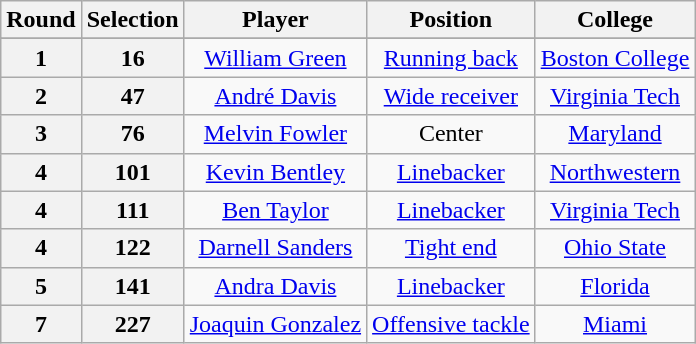<table class="wikitable" style="text-align:center">
<tr>
<th>Round</th>
<th>Selection</th>
<th>Player</th>
<th>Position</th>
<th>College</th>
</tr>
<tr>
</tr>
<tr>
<th>1</th>
<th>16</th>
<td><a href='#'>William Green</a></td>
<td><a href='#'>Running back</a></td>
<td><a href='#'>Boston College</a></td>
</tr>
<tr>
<th>2</th>
<th>47</th>
<td><a href='#'>André Davis</a></td>
<td><a href='#'>Wide receiver</a></td>
<td><a href='#'>Virginia Tech</a></td>
</tr>
<tr>
<th>3</th>
<th>76</th>
<td><a href='#'>Melvin Fowler</a></td>
<td>Center</td>
<td><a href='#'>Maryland</a></td>
</tr>
<tr>
<th>4</th>
<th>101</th>
<td><a href='#'>Kevin Bentley</a></td>
<td><a href='#'>Linebacker</a></td>
<td><a href='#'>Northwestern</a></td>
</tr>
<tr>
<th>4</th>
<th>111</th>
<td><a href='#'>Ben Taylor</a></td>
<td><a href='#'>Linebacker</a></td>
<td><a href='#'>Virginia Tech</a></td>
</tr>
<tr>
<th>4</th>
<th>122</th>
<td><a href='#'>Darnell Sanders</a></td>
<td><a href='#'>Tight end</a></td>
<td><a href='#'>Ohio State</a></td>
</tr>
<tr>
<th>5</th>
<th>141</th>
<td><a href='#'>Andra Davis</a></td>
<td><a href='#'>Linebacker</a></td>
<td><a href='#'>Florida</a></td>
</tr>
<tr>
<th>7</th>
<th>227</th>
<td><a href='#'>Joaquin Gonzalez</a></td>
<td><a href='#'>Offensive tackle</a></td>
<td><a href='#'>Miami</a></td>
</tr>
</table>
